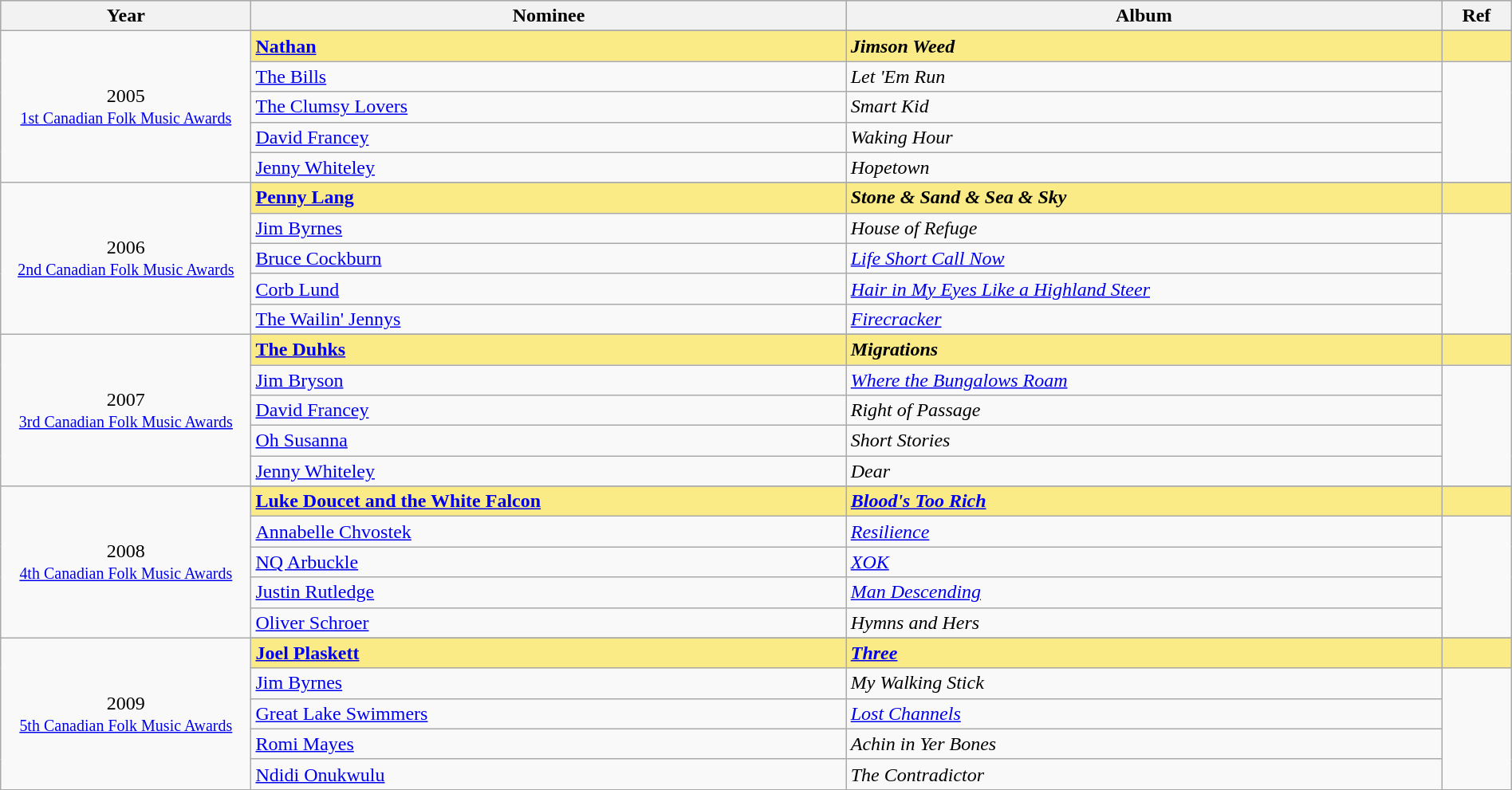<table class="wikitable" style="width:100%;">
<tr style="background:#bebebe;">
<th style="width:8%;">Year</th>
<th style="width:19%;">Nominee</th>
<th style="width:19%;">Album</th>
<th style="width:2%;">Ref</th>
</tr>
<tr>
<td rowspan="6" align="center">2005 <br> <small><a href='#'>1st Canadian Folk Music Awards</a></small></td>
</tr>
<tr style="background:#FAEB86;">
<td><strong><a href='#'>Nathan</a></strong></td>
<td><strong><em>Jimson Weed</em></strong></td>
<td></td>
</tr>
<tr>
<td><a href='#'>The Bills</a></td>
<td><em>Let 'Em Run</em></td>
<td rowspan=4></td>
</tr>
<tr>
<td><a href='#'>The Clumsy Lovers</a></td>
<td><em>Smart Kid</em></td>
</tr>
<tr>
<td><a href='#'>David Francey</a></td>
<td><em>Waking Hour</em></td>
</tr>
<tr>
<td><a href='#'>Jenny Whiteley</a></td>
<td><em>Hopetown</em></td>
</tr>
<tr>
<td rowspan="6" align="center">2006 <br> <small><a href='#'>2nd Canadian Folk Music Awards</a></small></td>
</tr>
<tr style="background:#FAEB86;">
<td><strong><a href='#'>Penny Lang</a></strong></td>
<td><strong><em>Stone & Sand & Sea & Sky</em></strong></td>
<td></td>
</tr>
<tr>
<td><a href='#'>Jim Byrnes</a></td>
<td><em>House of Refuge</em></td>
<td rowspan=4></td>
</tr>
<tr>
<td><a href='#'>Bruce Cockburn</a></td>
<td><em><a href='#'>Life Short Call Now</a></em></td>
</tr>
<tr>
<td><a href='#'>Corb Lund</a></td>
<td><em><a href='#'>Hair in My Eyes Like a Highland Steer</a></em></td>
</tr>
<tr>
<td><a href='#'>The Wailin' Jennys</a></td>
<td><em><a href='#'>Firecracker</a></em></td>
</tr>
<tr>
<td rowspan="6" align="center">2007 <br> <small><a href='#'>3rd Canadian Folk Music Awards</a></small></td>
</tr>
<tr style="background:#FAEB86;">
<td><strong><a href='#'>The Duhks</a></strong></td>
<td><strong><em>Migrations</em></strong></td>
<td></td>
</tr>
<tr>
<td><a href='#'>Jim Bryson</a></td>
<td><em><a href='#'>Where the Bungalows Roam</a></em></td>
<td rowspan=4></td>
</tr>
<tr>
<td><a href='#'>David Francey</a></td>
<td><em>Right of Passage</em></td>
</tr>
<tr>
<td><a href='#'>Oh Susanna</a></td>
<td><em>Short Stories</em></td>
</tr>
<tr>
<td><a href='#'>Jenny Whiteley</a></td>
<td><em>Dear</em></td>
</tr>
<tr>
<td rowspan="6" align="center">2008 <br> <small><a href='#'>4th Canadian Folk Music Awards</a></small></td>
</tr>
<tr style="background:#FAEB86;">
<td><strong><a href='#'>Luke Doucet and the White Falcon</a></strong></td>
<td><strong><em><a href='#'>Blood's Too Rich</a></em></strong></td>
<td></td>
</tr>
<tr>
<td><a href='#'>Annabelle Chvostek</a></td>
<td><em><a href='#'>Resilience</a></em></td>
<td rowspan=4></td>
</tr>
<tr>
<td><a href='#'>NQ Arbuckle</a></td>
<td><em><a href='#'>XOK</a></em></td>
</tr>
<tr>
<td><a href='#'>Justin Rutledge</a></td>
<td><em><a href='#'>Man Descending</a></em></td>
</tr>
<tr>
<td><a href='#'>Oliver Schroer</a></td>
<td><em>Hymns and Hers</em></td>
</tr>
<tr>
<td rowspan="6" align="center">2009 <br> <small><a href='#'>5th Canadian Folk Music Awards</a></small></td>
</tr>
<tr style="background:#FAEB86;">
<td><strong><a href='#'>Joel Plaskett</a></strong></td>
<td><strong><em><a href='#'>Three</a></em></strong></td>
<td></td>
</tr>
<tr>
<td><a href='#'>Jim Byrnes</a></td>
<td><em>My Walking Stick</em></td>
<td rowspan=4></td>
</tr>
<tr>
<td><a href='#'>Great Lake Swimmers</a></td>
<td><em><a href='#'>Lost Channels</a></em></td>
</tr>
<tr>
<td><a href='#'>Romi Mayes</a></td>
<td><em>Achin in Yer Bones</em></td>
</tr>
<tr>
<td><a href='#'>Ndidi Onukwulu</a></td>
<td><em>The Contradictor</em></td>
</tr>
</table>
